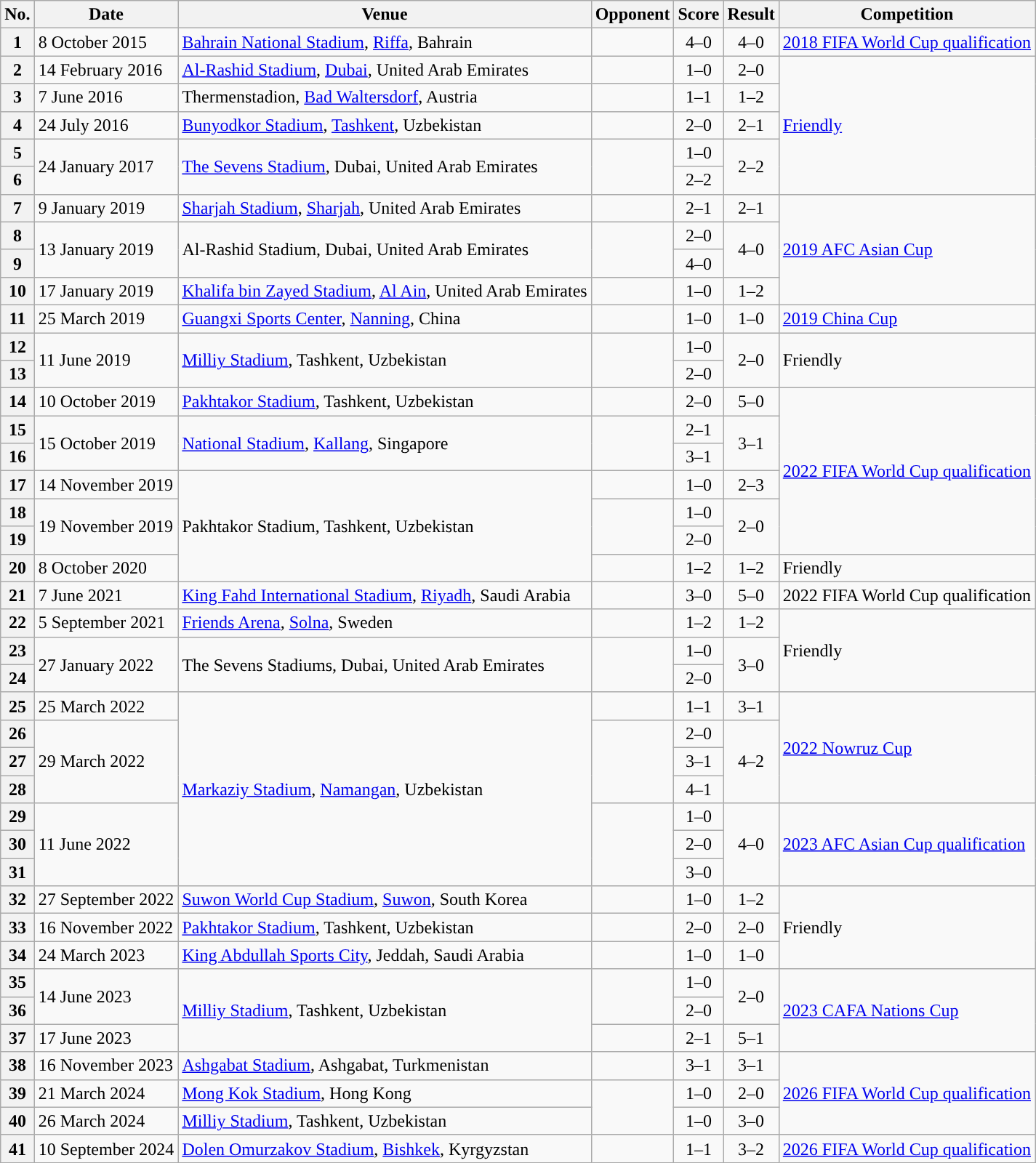<table class="wikitable sortable" style="text-align:left">
<tr>
<th scope=col>No.</th>
<th scope=col data-sort-type=date>Date</th>
<th scope=col>Venue</th>
<th scope=col>Opponent</th>
<th scope=col>Score</th>
<th scope=col>Result</th>
<th scope=col>Competition</th>
</tr>
<tr>
<th scope=row>1</th>
<td>8 October 2015</td>
<td><a href='#'>Bahrain National Stadium</a>, <a href='#'>Riffa</a>, Bahrain</td>
<td></td>
<td align=center>4–0</td>
<td align=center>4–0</td>
<td><a href='#'>2018 FIFA World Cup qualification</a></td>
</tr>
<tr>
<th scope=row>2</th>
<td>14 February 2016</td>
<td><a href='#'>Al-Rashid Stadium</a>, <a href='#'>Dubai</a>, United Arab Emirates</td>
<td></td>
<td align=center>1–0</td>
<td align=center>2–0</td>
<td rowspan=5><a href='#'>Friendly</a></td>
</tr>
<tr>
<th scope=row>3</th>
<td>7 June 2016</td>
<td>Thermenstadion, <a href='#'>Bad Waltersdorf</a>, Austria</td>
<td></td>
<td align=center>1–1</td>
<td align=center>1–2</td>
</tr>
<tr>
<th scope=row>4</th>
<td>24 July 2016</td>
<td><a href='#'>Bunyodkor Stadium</a>, <a href='#'>Tashkent</a>, Uzbekistan</td>
<td></td>
<td align=center>2–0</td>
<td align=center>2–1</td>
</tr>
<tr>
<th scope=row>5</th>
<td rowspan=2>24 January 2017</td>
<td rowspan=2><a href='#'>The Sevens Stadium</a>, Dubai, United Arab Emirates</td>
<td rowspan=2></td>
<td align=center>1–0</td>
<td rowspan=2 align=center>2–2</td>
</tr>
<tr>
<th scope=row>6</th>
<td align=center>2–2</td>
</tr>
<tr>
<th scope=row>7</th>
<td>9 January 2019</td>
<td><a href='#'>Sharjah Stadium</a>, <a href='#'>Sharjah</a>, United Arab Emirates</td>
<td></td>
<td align=center>2–1</td>
<td align=center>2–1</td>
<td rowspan=4><a href='#'>2019 AFC Asian Cup</a></td>
</tr>
<tr>
<th scope=row>8</th>
<td rowspan=2>13 January 2019</td>
<td rowspan=2>Al-Rashid Stadium, Dubai, United Arab Emirates</td>
<td rowspan=2></td>
<td align=center>2–0</td>
<td rowspan=2 align=center>4–0</td>
</tr>
<tr>
<th scope=row>9</th>
<td align=center>4–0</td>
</tr>
<tr>
<th scope=row>10</th>
<td>17 January 2019</td>
<td><a href='#'>Khalifa bin Zayed Stadium</a>, <a href='#'>Al Ain</a>, United Arab Emirates</td>
<td></td>
<td align=center>1–0</td>
<td align=center>1–2</td>
</tr>
<tr>
<th scope=row>11</th>
<td>25 March 2019</td>
<td><a href='#'>Guangxi Sports Center</a>, <a href='#'>Nanning</a>, China</td>
<td></td>
<td align=center>1–0</td>
<td align=center>1–0</td>
<td><a href='#'>2019 China Cup</a></td>
</tr>
<tr>
<th scope=row>12</th>
<td rowspan=2>11 June 2019</td>
<td rowspan=2><a href='#'>Milliy Stadium</a>, Tashkent, Uzbekistan</td>
<td rowspan=2></td>
<td align=center>1–0</td>
<td rowspan=2 align=center>2–0</td>
<td rowspan=2>Friendly</td>
</tr>
<tr>
<th scope=row>13</th>
<td align=center>2–0</td>
</tr>
<tr>
<th scope=row>14</th>
<td>10 October 2019</td>
<td><a href='#'>Pakhtakor Stadium</a>, Tashkent, Uzbekistan</td>
<td></td>
<td align=center>2–0</td>
<td align=center>5–0</td>
<td rowspan=6><a href='#'>2022 FIFA World Cup qualification</a></td>
</tr>
<tr>
<th scope=row>15</th>
<td rowspan=2>15 October 2019</td>
<td rowspan=2><a href='#'>National Stadium</a>, <a href='#'>Kallang</a>, Singapore</td>
<td rowspan=2></td>
<td align=center>2–1</td>
<td rowspan=2 align=center>3–1</td>
</tr>
<tr>
<th scope=row>16</th>
<td align=center>3–1</td>
</tr>
<tr>
<th scope=row>17</th>
<td>14 November 2019</td>
<td rowspan=4>Pakhtakor Stadium, Tashkent, Uzbekistan</td>
<td></td>
<td align=center>1–0</td>
<td align=center>2–3</td>
</tr>
<tr>
<th scope=row>18</th>
<td rowspan=2>19 November 2019</td>
<td rowspan=2></td>
<td align=center>1–0</td>
<td rowspan=2 align=center>2–0</td>
</tr>
<tr>
<th scope=row>19</th>
<td align=center>2–0</td>
</tr>
<tr>
<th scope=row>20</th>
<td>8 October 2020</td>
<td></td>
<td align=center>1–2</td>
<td align=center>1–2</td>
<td>Friendly</td>
</tr>
<tr>
<th scope=row>21</th>
<td>7 June 2021</td>
<td><a href='#'>King Fahd International Stadium</a>, <a href='#'>Riyadh</a>, Saudi Arabia</td>
<td></td>
<td align=center>3–0</td>
<td align=center>5–0</td>
<td>2022 FIFA World Cup qualification</td>
</tr>
<tr>
<th scope=row>22</th>
<td>5 September 2021</td>
<td><a href='#'>Friends Arena</a>, <a href='#'>Solna</a>, Sweden</td>
<td></td>
<td align=center>1–2</td>
<td align=center>1–2</td>
<td rowspan=3>Friendly</td>
</tr>
<tr>
<th scope=row>23</th>
<td rowspan=2>27 January 2022</td>
<td rowspan=2>The Sevens Stadiums, Dubai, United Arab Emirates</td>
<td rowspan=2></td>
<td align=center>1–0</td>
<td rowspan=2 align=center>3–0</td>
</tr>
<tr>
<th scope=row>24</th>
<td align=center>2–0</td>
</tr>
<tr>
<th scope=row>25</th>
<td>25 March 2022</td>
<td rowspan=7><a href='#'>Markaziy Stadium</a>, <a href='#'>Namangan</a>, Uzbekistan</td>
<td></td>
<td align=center>1–1</td>
<td align=center>3–1</td>
<td rowspan=4><a href='#'>2022 Nowruz Cup</a></td>
</tr>
<tr>
<th scope=row>26</th>
<td rowspan=3>29 March 2022</td>
<td rowspan=3></td>
<td align=center>2–0</td>
<td rowspan=3 align=center>4–2</td>
</tr>
<tr>
<th scope=row>27</th>
<td align=center>3–1</td>
</tr>
<tr>
<th scope=row>28</th>
<td align=center>4–1</td>
</tr>
<tr>
<th scope=row>29</th>
<td rowspan=3>11 June 2022</td>
<td rowspan=3></td>
<td align=center>1–0</td>
<td rowspan=3 align=center>4–0</td>
<td rowspan=3><a href='#'>2023 AFC Asian Cup qualification</a></td>
</tr>
<tr>
<th scope=row>30</th>
<td align=center>2–0</td>
</tr>
<tr>
<th scope=row>31</th>
<td align=center>3–0</td>
</tr>
<tr>
<th scope=row>32</th>
<td>27 September 2022</td>
<td><a href='#'>Suwon World Cup Stadium</a>, <a href='#'>Suwon</a>, South Korea</td>
<td></td>
<td align=center>1–0</td>
<td align=center>1–2</td>
<td rowspan=3>Friendly</td>
</tr>
<tr>
<th scope=row>33</th>
<td>16 November 2022</td>
<td><a href='#'>Pakhtakor Stadium</a>, Tashkent, Uzbekistan</td>
<td></td>
<td align=center>2–0</td>
<td align=center>2–0</td>
</tr>
<tr>
<th scope=row>34</th>
<td>24 March 2023</td>
<td><a href='#'>King Abdullah Sports City</a>, Jeddah, Saudi Arabia</td>
<td></td>
<td align=center>1–0</td>
<td align=center>1–0</td>
</tr>
<tr>
<th scope=row>35</th>
<td rowspan=2>14 June 2023</td>
<td rowspan=3><a href='#'>Milliy Stadium</a>, Tashkent, Uzbekistan</td>
<td rowspan=2></td>
<td align=center>1–0</td>
<td rowspan=2 align=center>2–0</td>
<td rowspan=3><a href='#'>2023 CAFA Nations Cup</a></td>
</tr>
<tr>
<th scope=row>36</th>
<td align=center>2–0</td>
</tr>
<tr>
<th scope=row>37</th>
<td>17 June 2023</td>
<td></td>
<td align=center>2–1</td>
<td align=center>5–1</td>
</tr>
<tr>
<th scope=row>38</th>
<td>16 November 2023</td>
<td><a href='#'>Ashgabat Stadium</a>, Ashgabat, Turkmenistan</td>
<td></td>
<td align=center>3–1</td>
<td align=center>3–1</td>
<td rowspan=3><a href='#'>2026 FIFA World Cup qualification</a></td>
</tr>
<tr>
<th scope=row>39</th>
<td>21 March 2024</td>
<td><a href='#'>Mong Kok Stadium</a>, Hong Kong</td>
<td rowspan=2></td>
<td align=center>1–0</td>
<td align=center>2–0</td>
</tr>
<tr>
<th scope=row>40</th>
<td>26 March 2024</td>
<td><a href='#'>Milliy Stadium</a>, Tashkent, Uzbekistan</td>
<td align=center>1–0</td>
<td align=center>3–0</td>
</tr>
<tr>
<th scope=row>41</th>
<td>10 September 2024</td>
<td><a href='#'>Dolen Omurzakov Stadium</a>, <a href='#'>Bishkek</a>, Kyrgyzstan</td>
<td></td>
<td align=center>1–1</td>
<td align=center>3–2</td>
<td><a href='#'>2026 FIFA World Cup qualification</a></td>
</tr>
</table>
